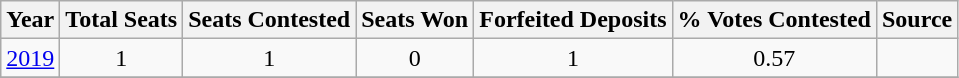<table class="wikitable" style="text-align:center;">
<tr>
<th>Year</th>
<th>Total Seats</th>
<th>Seats Contested</th>
<th>Seats Won</th>
<th>Forfeited Deposits</th>
<th>% Votes Contested</th>
<th>Source</th>
</tr>
<tr>
<td><a href='#'>2019</a></td>
<td>1</td>
<td>1</td>
<td>0</td>
<td>1</td>
<td>0.57</td>
<td></td>
</tr>
<tr>
</tr>
</table>
